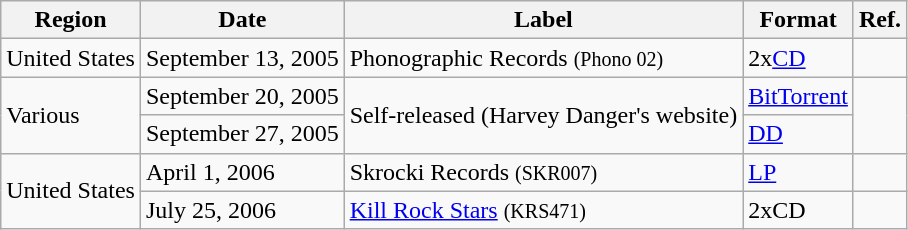<table class="wikitable">
<tr>
<th>Region</th>
<th>Date</th>
<th>Label</th>
<th>Format</th>
<th>Ref.</th>
</tr>
<tr>
<td>United States</td>
<td>September 13, 2005</td>
<td>Phonographic Records <small>(Phono 02)</small></td>
<td>2x<a href='#'>CD</a></td>
<td></td>
</tr>
<tr>
<td rowspan="2">Various</td>
<td>September 20, 2005</td>
<td rowspan="2">Self-released (Harvey Danger's website)</td>
<td><a href='#'>BitTorrent</a></td>
<td rowspan="2"></td>
</tr>
<tr>
<td>September 27, 2005</td>
<td><a href='#'>DD</a></td>
</tr>
<tr>
<td rowspan="2">United States</td>
<td>April 1, 2006</td>
<td>Skrocki Records <small>(SKR007)</small></td>
<td><a href='#'>LP</a></td>
<td></td>
</tr>
<tr>
<td>July 25, 2006</td>
<td><a href='#'>Kill Rock Stars</a> <small>(KRS471)</small></td>
<td>2xCD</td>
<td></td>
</tr>
</table>
